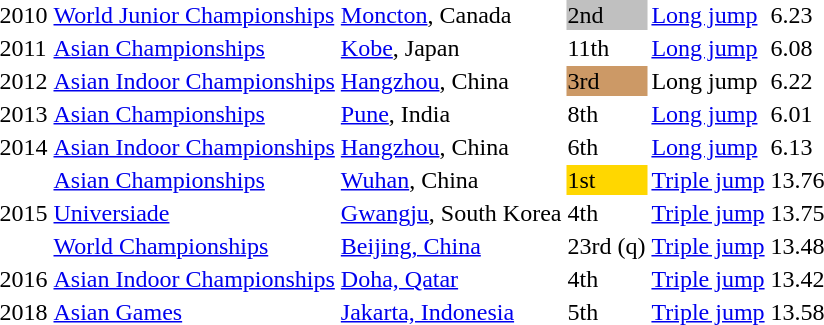<table>
<tr>
<td>2010</td>
<td><a href='#'>World Junior Championships</a></td>
<td><a href='#'>Moncton</a>, Canada</td>
<td bgcolor=silver>2nd</td>
<td><a href='#'>Long jump</a></td>
<td>6.23</td>
</tr>
<tr>
<td>2011</td>
<td><a href='#'>Asian Championships</a></td>
<td><a href='#'>Kobe</a>, Japan</td>
<td>11th</td>
<td><a href='#'>Long jump</a></td>
<td>6.08</td>
</tr>
<tr>
<td>2012</td>
<td><a href='#'>Asian Indoor Championships</a></td>
<td><a href='#'>Hangzhou</a>, China</td>
<td bgcolor=cc9966>3rd</td>
<td>Long jump</td>
<td>6.22</td>
</tr>
<tr>
<td>2013</td>
<td><a href='#'>Asian Championships</a></td>
<td><a href='#'>Pune</a>, India</td>
<td>8th</td>
<td><a href='#'>Long jump</a></td>
<td>6.01</td>
</tr>
<tr>
<td>2014</td>
<td><a href='#'>Asian Indoor Championships</a></td>
<td><a href='#'>Hangzhou</a>, China</td>
<td>6th</td>
<td><a href='#'>Long jump</a></td>
<td>6.13</td>
</tr>
<tr>
<td rowspan=3>2015</td>
<td><a href='#'>Asian Championships</a></td>
<td><a href='#'>Wuhan</a>, China</td>
<td bgcolor=gold>1st</td>
<td><a href='#'>Triple jump</a></td>
<td>13.76</td>
</tr>
<tr>
<td><a href='#'>Universiade</a></td>
<td><a href='#'>Gwangju</a>, South Korea</td>
<td>4th</td>
<td><a href='#'>Triple jump</a></td>
<td>13.75</td>
</tr>
<tr>
<td><a href='#'>World Championships</a></td>
<td><a href='#'>Beijing, China</a></td>
<td>23rd (q)</td>
<td><a href='#'>Triple jump</a></td>
<td>13.48</td>
</tr>
<tr>
<td>2016</td>
<td><a href='#'>Asian Indoor Championships</a></td>
<td><a href='#'>Doha, Qatar</a></td>
<td>4th</td>
<td><a href='#'>Triple jump</a></td>
<td>13.42</td>
</tr>
<tr>
<td>2018</td>
<td><a href='#'>Asian Games</a></td>
<td><a href='#'>Jakarta, Indonesia</a></td>
<td>5th</td>
<td><a href='#'>Triple jump</a></td>
<td>13.58</td>
</tr>
</table>
